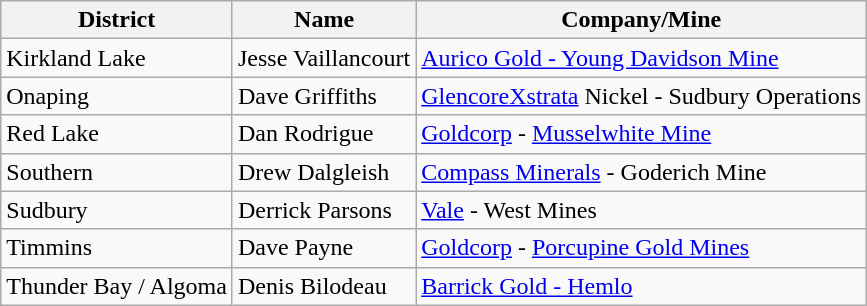<table class="wikitable">
<tr>
<th>District</th>
<th>Name</th>
<th>Company/Mine</th>
</tr>
<tr>
<td>Kirkland Lake</td>
<td>Jesse Vaillancourt</td>
<td><a href='#'>Aurico Gold - Young Davidson Mine</a></td>
</tr>
<tr>
<td>Onaping</td>
<td>Dave Griffiths</td>
<td><a href='#'>Glencore</a><a href='#'>Xstrata</a> Nickel - Sudbury Operations</td>
</tr>
<tr>
<td>Red Lake</td>
<td>Dan Rodrigue</td>
<td><a href='#'>Goldcorp</a> - <a href='#'>Musselwhite Mine</a></td>
</tr>
<tr>
<td>Southern</td>
<td>Drew Dalgleish</td>
<td><a href='#'>Compass Minerals</a> - Goderich Mine</td>
</tr>
<tr>
<td>Sudbury</td>
<td>Derrick Parsons</td>
<td><a href='#'>Vale</a> - West Mines</td>
</tr>
<tr>
<td>Timmins</td>
<td>Dave Payne</td>
<td><a href='#'>Goldcorp</a> - <a href='#'>Porcupine Gold Mines</a></td>
</tr>
<tr>
<td>Thunder Bay / Algoma</td>
<td>Denis Bilodeau</td>
<td><a href='#'>Barrick Gold - Hemlo</a></td>
</tr>
</table>
